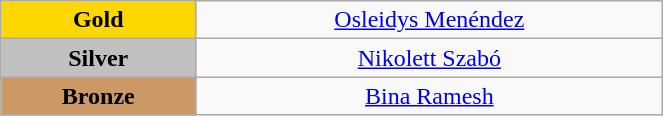<table class="wikitable" style="text-align:center; " width="35%">
<tr>
<td bgcolor="gold"><strong>Gold</strong></td>
<td><a href='#'>Osleidys Menéndez</a><br>  <small><em></em></small></td>
</tr>
<tr>
<td bgcolor="silver"><strong>Silver</strong></td>
<td><a href='#'>Nikolett Szabó</a><br>  <small><em></em></small></td>
</tr>
<tr>
<td bgcolor="CC9966"><strong>Bronze</strong></td>
<td><a href='#'>Bina Ramesh</a><br>  <small><em></em></small></td>
</tr>
</table>
